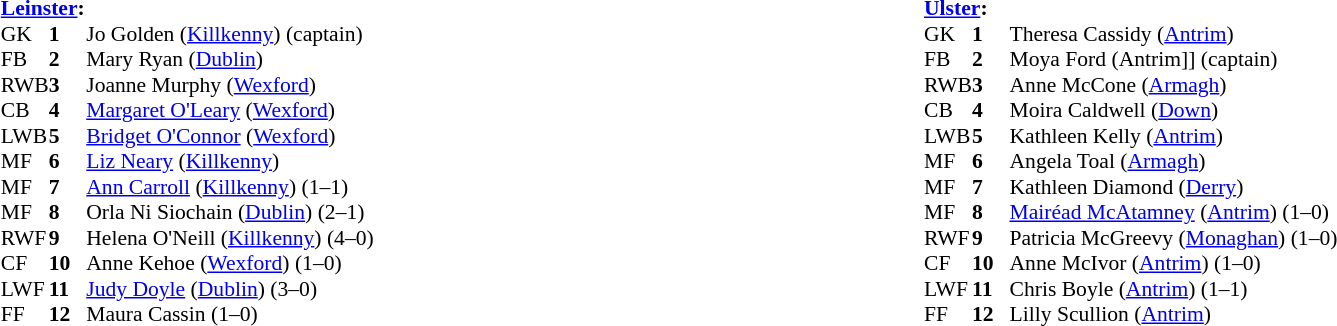<table width="100%">
<tr>
<td valign="top"></td>
<td valign="top" width="50%"><br><table style="font-size: 90%" cellspacing="0" cellpadding="0" align=center>
<tr>
<td colspan="4"><strong><a href='#'>Leinster</a>:</strong></td>
</tr>
<tr>
<th width="25"></th>
<th width="25"></th>
</tr>
<tr>
<td>GK</td>
<td><strong>1</strong></td>
<td>Jo Golden (<a href='#'>Killkenny</a>) (captain)</td>
</tr>
<tr>
<td>FB</td>
<td><strong>2</strong></td>
<td>Mary Ryan (<a href='#'>Dublin</a>)</td>
</tr>
<tr>
<td>RWB</td>
<td><strong>3</strong></td>
<td>Joanne Murphy (<a href='#'>Wexford</a>)</td>
</tr>
<tr>
<td>CB</td>
<td><strong>4</strong></td>
<td><a href='#'>Margaret O'Leary</a> (<a href='#'>Wexford</a>)</td>
</tr>
<tr>
<td>LWB</td>
<td><strong>5</strong></td>
<td><a href='#'>Bridget O'Connor</a> (<a href='#'>Wexford</a>)</td>
</tr>
<tr>
<td>MF</td>
<td><strong>6</strong></td>
<td><a href='#'>Liz Neary</a> (<a href='#'>Killkenny</a>)</td>
</tr>
<tr>
<td>MF</td>
<td><strong>7</strong></td>
<td><a href='#'>Ann Carroll</a> (<a href='#'>Killkenny</a>) (1–1)</td>
</tr>
<tr>
<td>MF</td>
<td><strong>8</strong></td>
<td>Orla Ni Siochain (<a href='#'>Dublin</a>) (2–1)</td>
</tr>
<tr>
<td>RWF</td>
<td><strong>9</strong></td>
<td>Helena O'Neill (<a href='#'>Killkenny</a>) (4–0)</td>
</tr>
<tr>
<td>CF</td>
<td><strong>10</strong></td>
<td>Anne Kehoe (<a href='#'>Wexford</a>) (1–0)</td>
</tr>
<tr>
<td>LWF</td>
<td><strong>11</strong></td>
<td><a href='#'>Judy Doyle</a> (<a href='#'>Dublin</a>) (3–0)</td>
</tr>
<tr>
<td>FF</td>
<td><strong>12</strong></td>
<td>Maura Cassin (1–0)</td>
</tr>
<tr>
</tr>
</table>
</td>
<td valign="top" width="50%"><br><table style="font-size: 90%" cellspacing="0" cellpadding="0" align=center>
<tr>
<td colspan="4"><strong><a href='#'>Ulster</a>:</strong></td>
</tr>
<tr>
<th width="25"></th>
<th width="25"></th>
</tr>
<tr>
<td>GK</td>
<td><strong>1</strong></td>
<td>Theresa Cassidy (<a href='#'>Antrim</a>)</td>
</tr>
<tr>
<td>FB</td>
<td><strong>2</strong></td>
<td>Moya Ford (Antrim]] (captain)</td>
</tr>
<tr>
<td>RWB</td>
<td><strong>3</strong></td>
<td>Anne McCone (<a href='#'>Armagh</a>)</td>
</tr>
<tr>
<td>CB</td>
<td><strong>4</strong></td>
<td>Moira Caldwell (<a href='#'>Down</a>)</td>
</tr>
<tr>
<td>LWB</td>
<td><strong>5</strong></td>
<td>Kathleen Kelly (<a href='#'>Antrim</a>)</td>
</tr>
<tr>
<td>MF</td>
<td><strong>6</strong></td>
<td>Angela Toal (<a href='#'>Armagh</a>)</td>
</tr>
<tr>
<td>MF</td>
<td><strong>7</strong></td>
<td>Kathleen Diamond (<a href='#'>Derry</a>)</td>
</tr>
<tr>
<td>MF</td>
<td><strong>8</strong></td>
<td><a href='#'>Mairéad McAtamney</a> (<a href='#'>Antrim</a>) (1–0)</td>
</tr>
<tr>
<td>RWF</td>
<td><strong>9</strong></td>
<td>Patricia McGreevy (<a href='#'>Monaghan</a>) (1–0)</td>
</tr>
<tr>
<td>CF</td>
<td><strong>10</strong></td>
<td>Anne McIvor (<a href='#'>Antrim</a>) (1–0)</td>
</tr>
<tr>
<td>LWF</td>
<td><strong>11</strong></td>
<td>Chris Boyle (<a href='#'>Antrim</a>) (1–1)</td>
</tr>
<tr>
<td>FF</td>
<td><strong>12</strong></td>
<td>Lilly Scullion (<a href='#'>Antrim</a>)</td>
</tr>
<tr>
</tr>
</table>
</td>
</tr>
</table>
